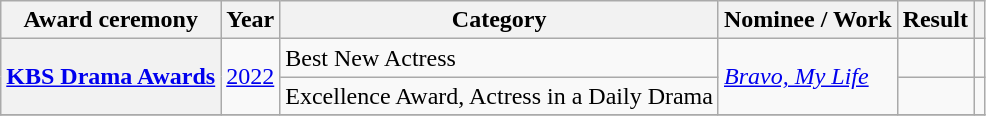<table class="wikitable plainrowheaders sortable">
<tr>
<th scope="col">Award ceremony</th>
<th scope="col">Year</th>
<th scope="col">Category</th>
<th scope="col">Nominee / Work</th>
<th scope="col">Result</th>
<th scope="col" class="unsortable"></th>
</tr>
<tr>
<th scope="row"  rowspan="2"><a href='#'>KBS Drama Awards</a></th>
<td style="text-align:center" rowspan="2"><a href='#'>2022</a></td>
<td>Best New Actress</td>
<td rowspan="2"><em><a href='#'>Bravo, My Life</a></em></td>
<td></td>
<td style="text-align:center"></td>
</tr>
<tr>
<td>Excellence Award, Actress in a Daily Drama</td>
<td></td>
<td style="text-align:center"></td>
</tr>
<tr>
</tr>
</table>
